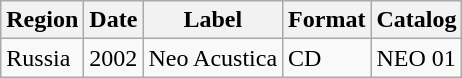<table class="wikitable">
<tr>
<th>Region</th>
<th>Date</th>
<th>Label</th>
<th>Format</th>
<th>Catalog</th>
</tr>
<tr>
<td>Russia</td>
<td>2002</td>
<td>Neo Acustica</td>
<td>CD</td>
<td>NEO 01</td>
</tr>
</table>
